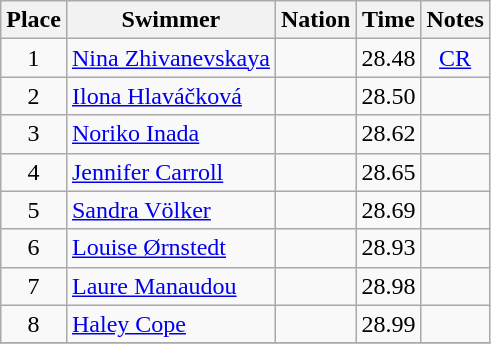<table class="wikitable sortable" style="text-align:center">
<tr>
<th>Place</th>
<th>Swimmer</th>
<th>Nation</th>
<th>Time</th>
<th>Notes</th>
</tr>
<tr>
<td>1</td>
<td align=left><a href='#'>Nina Zhivanevskaya</a></td>
<td align=left></td>
<td>28.48</td>
<td><a href='#'>CR</a></td>
</tr>
<tr>
<td>2</td>
<td align=left><a href='#'>Ilona Hlaváčková</a></td>
<td align=left></td>
<td>28.50</td>
<td></td>
</tr>
<tr>
<td>3</td>
<td align=left><a href='#'>Noriko Inada</a></td>
<td align=left></td>
<td>28.62</td>
<td></td>
</tr>
<tr>
<td>4</td>
<td align=left><a href='#'>Jennifer Carroll</a></td>
<td align=left></td>
<td>28.65</td>
<td></td>
</tr>
<tr>
<td>5</td>
<td align=left><a href='#'>Sandra Völker</a></td>
<td align=left></td>
<td>28.69</td>
<td></td>
</tr>
<tr>
<td>6</td>
<td align=left><a href='#'>Louise Ørnstedt</a></td>
<td align=left></td>
<td>28.93</td>
<td></td>
</tr>
<tr>
<td>7</td>
<td align=left><a href='#'>Laure Manaudou</a></td>
<td align=left></td>
<td>28.98</td>
<td></td>
</tr>
<tr>
<td>8</td>
<td align=left><a href='#'>Haley Cope</a></td>
<td align=left></td>
<td>28.99</td>
<td></td>
</tr>
<tr>
</tr>
</table>
